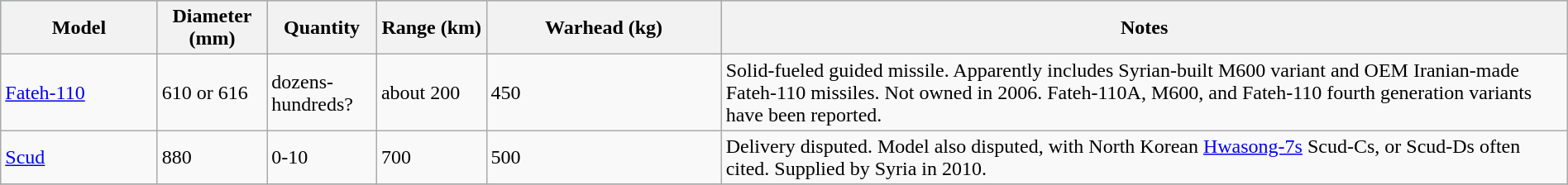<table class="wikitable" style="width:100%;">
<tr style="background:#aabccc;">
<th style="width:10%;">Model</th>
<th style="width:7%;">Diameter (mm)</th>
<th style="width:7%;">Quantity</th>
<th style="width:7%;">Range (km)</th>
<th style="width:15%;">Warhead (kg)</th>
<th>Notes</th>
</tr>
<tr>
<td><a href='#'>Fateh-110</a></td>
<td>610 or 616</td>
<td>dozens-hundreds?</td>
<td>about 200</td>
<td>450</td>
<td>Solid-fueled guided missile. Apparently includes Syrian-built M600 variant and OEM Iranian-made Fateh-110 missiles. Not owned in 2006. Fateh-110A, M600, and Fateh-110 fourth generation variants have been reported.</td>
</tr>
<tr>
<td><a href='#'>Scud</a></td>
<td>880</td>
<td>0-10</td>
<td>700</td>
<td>500</td>
<td>Delivery disputed. Model also disputed, with North Korean <a href='#'>Hwasong-7s</a> Scud-Cs, or Scud-Ds often cited. Supplied by Syria in 2010.</td>
</tr>
<tr>
</tr>
</table>
